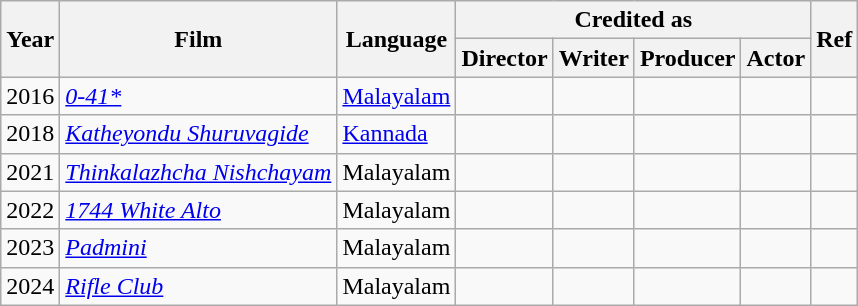<table class="wikitable sortable" style="margin-right: 0;">
<tr>
<th rowspan="2">Year</th>
<th rowspan="2">Film</th>
<th rowspan="2">Language</th>
<th colspan="4">Credited as</th>
<th rowspan="2">Ref</th>
</tr>
<tr>
<th>Director</th>
<th>Writer</th>
<th>Producer</th>
<th>Actor</th>
</tr>
<tr>
<td>2016</td>
<td><em><a href='#'>0-41*</a></em></td>
<td><a href='#'>Malayalam</a></td>
<td></td>
<td></td>
<td></td>
<td></td>
<td></td>
</tr>
<tr>
<td>2018</td>
<td><em><a href='#'>Katheyondu Shuruvagide</a></em></td>
<td><a href='#'>Kannada</a></td>
<td></td>
<td></td>
<td></td>
<td></td>
<td></td>
</tr>
<tr>
<td>2021</td>
<td><em><a href='#'>Thinkalazhcha Nishchayam</a></em></td>
<td>Malayalam</td>
<td></td>
<td></td>
<td></td>
<td></td>
<td></td>
</tr>
<tr>
<td>2022</td>
<td><em><a href='#'>1744 White Alto</a></em></td>
<td>Malayalam</td>
<td></td>
<td></td>
<td></td>
<td></td>
<td></td>
</tr>
<tr>
<td>2023</td>
<td><em><a href='#'>Padmini</a></em></td>
<td>Malayalam</td>
<td></td>
<td></td>
<td></td>
<td></td>
<td></td>
</tr>
<tr>
<td>2024</td>
<td><em><a href='#'>Rifle Club</a></em></td>
<td>Malayalam</td>
<td></td>
<td></td>
<td></td>
<td></td>
<td></td>
</tr>
</table>
